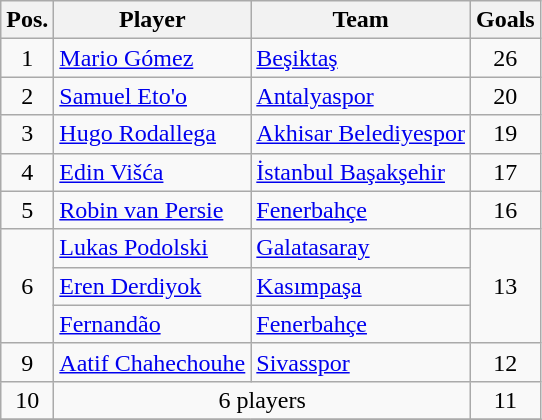<table class="wikitable">
<tr>
<th>Pos.</th>
<th>Player</th>
<th>Team</th>
<th>Goals</th>
</tr>
<tr>
<td align=center>1</td>
<td> <a href='#'>Mario Gómez</a></td>
<td><a href='#'>Beşiktaş</a></td>
<td align=center>26</td>
</tr>
<tr>
<td align=center>2</td>
<td> <a href='#'>Samuel Eto'o</a></td>
<td><a href='#'>Antalyaspor</a></td>
<td align=center>20</td>
</tr>
<tr>
<td align=center>3</td>
<td> <a href='#'>Hugo Rodallega</a></td>
<td><a href='#'>Akhisar Belediyespor</a></td>
<td align=center>19</td>
</tr>
<tr>
<td align=center>4</td>
<td> <a href='#'>Edin Višća</a></td>
<td><a href='#'>İstanbul Başakşehir</a></td>
<td align=center>17</td>
</tr>
<tr>
<td align=center>5</td>
<td> <a href='#'>Robin van Persie</a></td>
<td><a href='#'>Fenerbahçe</a></td>
<td align=center>16</td>
</tr>
<tr>
<td rowspan=3 align=center>6</td>
<td> <a href='#'>Lukas Podolski</a></td>
<td><a href='#'>Galatasaray</a></td>
<td rowspan=3 align=center>13</td>
</tr>
<tr>
<td> <a href='#'>Eren Derdiyok</a></td>
<td><a href='#'>Kasımpaşa</a></td>
</tr>
<tr>
<td> <a href='#'>Fernandão</a></td>
<td><a href='#'>Fenerbahçe</a></td>
</tr>
<tr>
<td align=center>9</td>
<td> <a href='#'>Aatif Chahechouhe</a></td>
<td><a href='#'>Sivasspor</a></td>
<td align=center>12</td>
</tr>
<tr>
<td align=center>10</td>
<td colspan=2 align=center>6 players</td>
<td align=center>11</td>
</tr>
<tr>
</tr>
</table>
